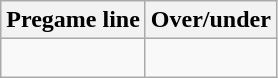<table class="wikitable">
<tr align="center">
<th style=>Pregame line</th>
<th style=>Over/under</th>
</tr>
<tr align="center">
<td> </td>
<td> </td>
</tr>
</table>
